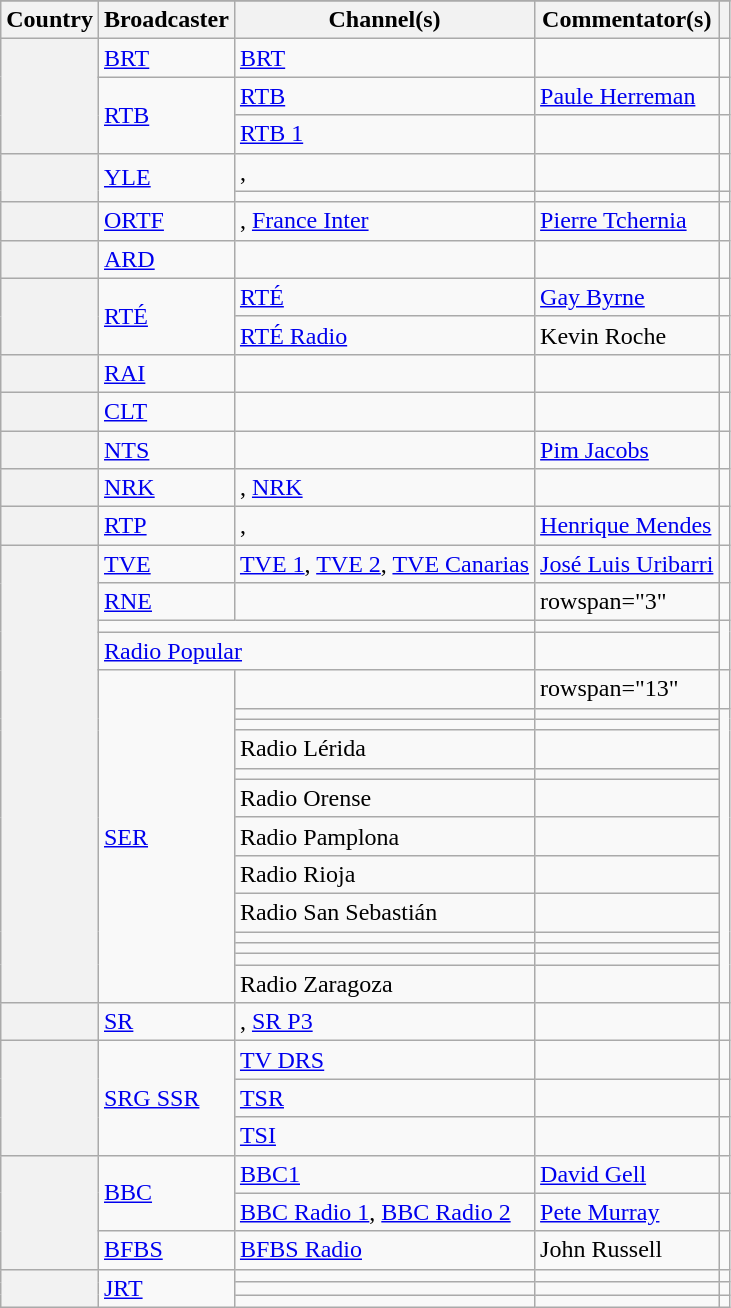<table class="wikitable plainrowheaders">
<tr>
</tr>
<tr>
<th scope="col">Country</th>
<th scope="col">Broadcaster</th>
<th scope="col">Channel(s)</th>
<th scope="col">Commentator(s)</th>
<th scope="col"></th>
</tr>
<tr>
<th scope="rowgroup" rowspan="3"></th>
<td><a href='#'>BRT</a></td>
<td><a href='#'>BRT</a></td>
<td></td>
<td style="text-align:center"></td>
</tr>
<tr>
<td rowspan="2"><a href='#'>RTB</a></td>
<td><a href='#'>RTB</a></td>
<td><a href='#'>Paule Herreman</a></td>
<td style="text-align:center"></td>
</tr>
<tr>
<td><a href='#'>RTB 1</a></td>
<td></td>
<td style="text-align:center"></td>
</tr>
<tr>
<th scope="rowgroup" rowspan="2"></th>
<td rowspan="2"><a href='#'>YLE</a></td>
<td>, </td>
<td></td>
<td style="text-align:center"></td>
</tr>
<tr>
<td></td>
<td></td>
<td style="text-align:center"></td>
</tr>
<tr>
<th scope="row"></th>
<td><a href='#'>ORTF</a></td>
<td>, <a href='#'>France Inter</a></td>
<td><a href='#'>Pierre Tchernia</a></td>
<td style="text-align:center"></td>
</tr>
<tr>
<th scope="row"></th>
<td><a href='#'>ARD</a></td>
<td></td>
<td></td>
<td style="text-align:center"></td>
</tr>
<tr>
<th scope="rowgroup" rowspan="2"></th>
<td rowspan="2"><a href='#'>RTÉ</a></td>
<td><a href='#'>RTÉ</a></td>
<td><a href='#'>Gay Byrne</a></td>
<td style="text-align:center"></td>
</tr>
<tr>
<td><a href='#'>RTÉ Radio</a></td>
<td>Kevin Roche</td>
<td style="text-align:center"></td>
</tr>
<tr>
<th scope="row"></th>
<td><a href='#'>RAI</a></td>
<td></td>
<td></td>
<td style="text-align:center"></td>
</tr>
<tr>
<th scope="row"></th>
<td><a href='#'>CLT</a></td>
<td></td>
<td></td>
<td style="text-align:center"></td>
</tr>
<tr>
<th scope="row"></th>
<td><a href='#'>NTS</a></td>
<td></td>
<td><a href='#'>Pim Jacobs</a></td>
<td style="text-align:center"></td>
</tr>
<tr>
<th scope="row"></th>
<td><a href='#'>NRK</a></td>
<td>, <a href='#'>NRK</a></td>
<td></td>
<td style="text-align:center"></td>
</tr>
<tr>
<th scope="row"></th>
<td><a href='#'>RTP</a></td>
<td>, </td>
<td><a href='#'>Henrique Mendes</a></td>
<td style="text-align:center"></td>
</tr>
<tr>
<th scope="rowgroup" rowspan="17"></th>
<td><a href='#'>TVE</a></td>
<td><a href='#'>TVE 1</a>, <a href='#'>TVE 2</a>, <a href='#'>TVE Canarias</a></td>
<td><a href='#'>José Luis Uribarri</a></td>
<td style="text-align:center"></td>
</tr>
<tr>
<td><a href='#'>RNE</a></td>
<td></td>
<td>rowspan="3" </td>
<td style="text-align:center"></td>
</tr>
<tr>
<td colspan="2"></td>
<td style="text-align:center"></td>
</tr>
<tr>
<td colspan="2"><a href='#'>Radio Popular</a></td>
<td style="text-align:center"></td>
</tr>
<tr>
<td rowspan="13"><a href='#'>SER</a></td>
<td></td>
<td>rowspan="13" </td>
<td style="text-align:center"></td>
</tr>
<tr>
<td></td>
<td style="text-align:center"></td>
</tr>
<tr>
<td></td>
<td style="text-align:center"></td>
</tr>
<tr>
<td>Radio Lérida</td>
<td style="text-align:center"></td>
</tr>
<tr>
<td></td>
<td style="text-align:center"></td>
</tr>
<tr>
<td>Radio Orense</td>
<td style="text-align:center"></td>
</tr>
<tr>
<td>Radio Pamplona</td>
<td style="text-align:center"></td>
</tr>
<tr>
<td>Radio Rioja</td>
<td style="text-align:center"></td>
</tr>
<tr>
<td>Radio San Sebastián</td>
<td style="text-align:center"></td>
</tr>
<tr>
<td></td>
<td style="text-align:center"></td>
</tr>
<tr>
<td></td>
<td style="text-align:center"></td>
</tr>
<tr>
<td></td>
<td style="text-align:center"></td>
</tr>
<tr>
<td>Radio Zaragoza</td>
<td style="text-align:center"></td>
</tr>
<tr>
<th scope="row"></th>
<td><a href='#'>SR</a></td>
<td>, <a href='#'>SR P3</a></td>
<td></td>
<td style="text-align:center"></td>
</tr>
<tr>
<th scope="rowgroup" rowspan="3"></th>
<td rowspan="3"><a href='#'>SRG SSR</a></td>
<td><a href='#'>TV DRS</a></td>
<td></td>
<td style="text-align:center"></td>
</tr>
<tr>
<td><a href='#'>TSR</a></td>
<td></td>
<td style="text-align:center"></td>
</tr>
<tr>
<td><a href='#'>TSI</a></td>
<td></td>
<td style="text-align:center"></td>
</tr>
<tr>
<th scope="rowgroup" rowspan="3"></th>
<td rowspan="2"><a href='#'>BBC</a></td>
<td><a href='#'>BBC1</a></td>
<td><a href='#'>David Gell</a></td>
<td style="text-align:center"></td>
</tr>
<tr>
<td><a href='#'>BBC Radio 1</a>, <a href='#'>BBC Radio 2</a></td>
<td><a href='#'>Pete Murray</a></td>
<td style="text-align:center"></td>
</tr>
<tr>
<td><a href='#'>BFBS</a></td>
<td><a href='#'>BFBS Radio</a></td>
<td>John Russell</td>
<td style="text-align:center"></td>
</tr>
<tr>
<th scope="rowgroup" rowspan="3"></th>
<td rowspan="3"><a href='#'>JRT</a></td>
<td></td>
<td></td>
<td style="text-align:center"></td>
</tr>
<tr>
<td></td>
<td></td>
<td style="text-align:center"></td>
</tr>
<tr>
<td></td>
<td></td>
<td style="text-align:center"></td>
</tr>
</table>
